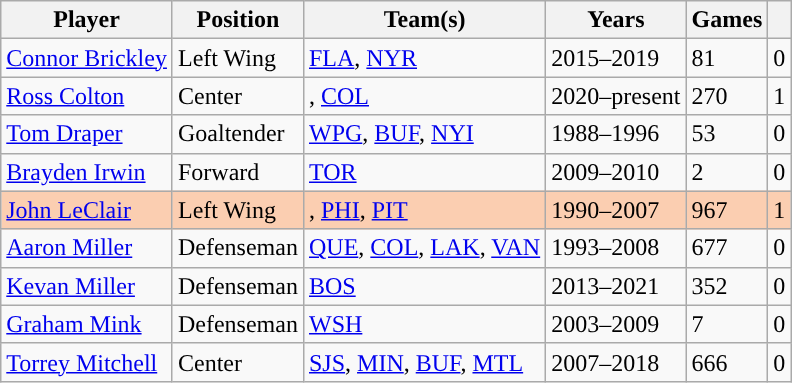<table class="wikitable sortable">
<tr>
<th>Player</th>
<th>Position</th>
<th>Team(s)</th>
<th>Years</th>
<th>Games</th>
<th><a href='#'></a></th>
</tr>
<tr>
<td><a href='#'>Connor Brickley</a></td>
<td>Left Wing</td>
<td><a href='#'>FLA</a>, <a href='#'>NYR</a></td>
<td>2015–2019</td>
<td>81</td>
<td>0</td>
</tr>
<tr>
<td><a href='#'>Ross Colton</a></td>
<td>Center</td>
<td><span><strong></strong></span>, <a href='#'>COL</a></td>
<td>2020–present</td>
<td>270</td>
<td>1</td>
</tr>
<tr>
<td><a href='#'>Tom Draper</a></td>
<td>Goaltender</td>
<td><a href='#'>WPG</a>, <a href='#'>BUF</a>, <a href='#'>NYI</a></td>
<td>1988–1996</td>
<td>53</td>
<td>0</td>
</tr>
<tr>
<td><a href='#'>Brayden Irwin</a></td>
<td>Forward</td>
<td><a href='#'>TOR</a></td>
<td>2009–2010</td>
<td>2</td>
<td>0</td>
</tr>
<tr bgcolor=FBCEB1>
<td><a href='#'>John LeClair</a></td>
<td>Left Wing</td>
<td><span><strong></strong></span>, <a href='#'>PHI</a>, <a href='#'>PIT</a></td>
<td>1990–2007</td>
<td>967</td>
<td>1</td>
</tr>
<tr>
<td><a href='#'>Aaron Miller</a></td>
<td>Defenseman</td>
<td><a href='#'>QUE</a>, <a href='#'>COL</a>, <a href='#'>LAK</a>, <a href='#'>VAN</a></td>
<td>1993–2008</td>
<td>677</td>
<td>0</td>
</tr>
<tr>
<td><a href='#'>Kevan Miller</a></td>
<td>Defenseman</td>
<td><a href='#'>BOS</a></td>
<td>2013–2021</td>
<td>352</td>
<td>0</td>
</tr>
<tr>
<td><a href='#'>Graham Mink</a></td>
<td>Defenseman</td>
<td><a href='#'>WSH</a></td>
<td>2003–2009</td>
<td>7</td>
<td>0</td>
</tr>
<tr>
<td><a href='#'>Torrey Mitchell</a></td>
<td>Center</td>
<td><a href='#'>SJS</a>, <a href='#'>MIN</a>, <a href='#'>BUF</a>, <a href='#'>MTL</a></td>
<td>2007–2018</td>
<td>666</td>
<td>0</td>
</tr>
</table>
